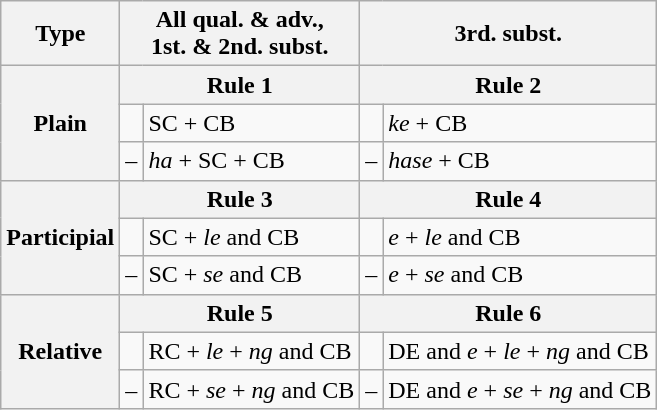<table class = "wikitable">
<tr>
<th>Type</th>
<th colspan = "2">All qual. & adv.,<br>1st. & 2nd. subst.</th>
<th colspan = "2">3rd. subst.</th>
</tr>
<tr>
<th rowspan = "3">Plain</th>
<th colspan = "2">Rule 1</th>
<th colspan = "2">Rule 2</th>
</tr>
<tr>
<td width = "1"></td>
<td>SC + CB</td>
<td></td>
<td> <em>ke</em> + CB</td>
</tr>
<tr>
<td>–</td>
<td> <em>ha</em> + SC + CB</td>
<td>–</td>
<td> <em>hase</em> + CB</td>
</tr>
<tr>
<th rowspan = "3">Participial</th>
<th colspan = "2">Rule 3</th>
<th colspan = "2">Rule 4</th>
</tr>
<tr>
<td></td>
<td>SC +  <em>le</em> and CB</td>
<td></td>
<td> <em>e</em> +  <em>le</em> and CB</td>
</tr>
<tr>
<td>–</td>
<td>SC +  <em>se</em> and CB</td>
<td>–</td>
<td> <em>e</em> +  <em>se</em> and CB</td>
</tr>
<tr>
<th rowspan = "3">Relative</th>
<th colspan = "2">Rule 5</th>
<th colspan = "2">Rule 6</th>
</tr>
<tr>
<td></td>
<td>RC +  <em>le</em> +  <em>ng</em> and CB</td>
<td></td>
<td>DE and  <em>e</em> +  <em>le</em> +  <em>ng</em> and CB</td>
</tr>
<tr>
<td>–</td>
<td>RC +  <em>se</em> +  <em>ng</em> and CB</td>
<td>–</td>
<td>DE and  <em>e</em> +  <em>se</em> +  <em>ng</em> and CB</td>
</tr>
</table>
